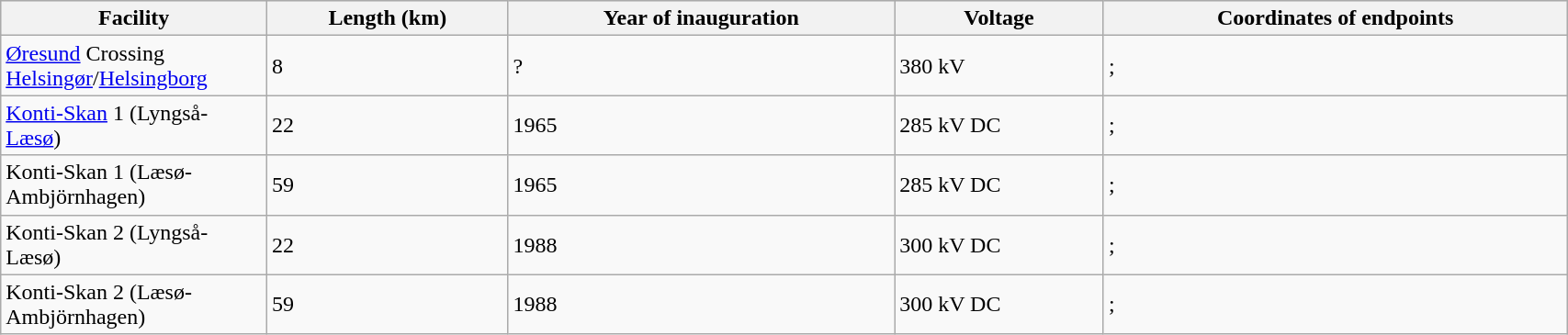<table class="wikitable sortable" width="90%">
<tr bgcolor="#dfdfdf">
<th width="17%">Facility</th>
<th>Length (km)</th>
<th>Year of inauguration</th>
<th>Voltage</th>
<th>Coordinates of endpoints</th>
</tr>
<tr>
<td><a href='#'>Øresund</a> Crossing <a href='#'>Helsingør</a>/<a href='#'>Helsingborg</a></td>
<td>8</td>
<td>?</td>
<td>380 kV</td>
<td>;</td>
</tr>
<tr>
<td><a href='#'>Konti-Skan</a> 1 (Lyngså-<a href='#'>Læsø</a>)</td>
<td>22</td>
<td>1965</td>
<td>285 kV DC</td>
<td>;</td>
</tr>
<tr>
<td>Konti-Skan 1 (Læsø-Ambjörnhagen)</td>
<td>59</td>
<td>1965</td>
<td>285 kV DC</td>
<td>;</td>
</tr>
<tr>
<td>Konti-Skan 2 (Lyngså-Læsø)</td>
<td>22</td>
<td>1988</td>
<td>300 kV DC</td>
<td>;</td>
</tr>
<tr>
<td>Konti-Skan 2 (Læsø-Ambjörnhagen)</td>
<td>59</td>
<td>1988</td>
<td>300 kV DC</td>
<td>;</td>
</tr>
</table>
